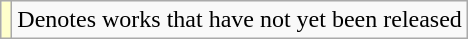<table class="wikitable">
<tr>
<td style="background:#FFFFCC;"></td>
<td>Denotes works that have not yet been released</td>
</tr>
</table>
